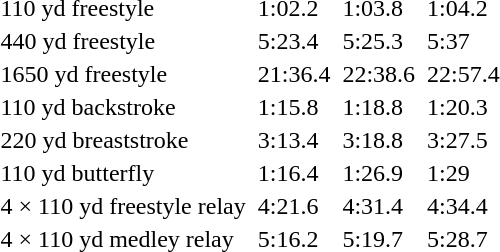<table>
<tr>
<td>110 yd freestyle</td>
<td></td>
<td>1:02.2</td>
<td></td>
<td>1:03.8</td>
<td></td>
<td>1:04.2</td>
</tr>
<tr>
<td>440 yd freestyle</td>
<td></td>
<td>5:23.4</td>
<td></td>
<td>5:25.3</td>
<td></td>
<td>5:37</td>
</tr>
<tr>
<td>1650 yd freestyle</td>
<td></td>
<td>21:36.4</td>
<td></td>
<td>22:38.6</td>
<td></td>
<td>22:57.4</td>
</tr>
<tr>
<td>110 yd backstroke</td>
<td></td>
<td>1:15.8</td>
<td></td>
<td>1:18.8</td>
<td></td>
<td>1:20.3</td>
</tr>
<tr>
<td>220 yd breaststroke</td>
<td></td>
<td>3:13.4</td>
<td></td>
<td>3:18.8</td>
<td></td>
<td>3:27.5</td>
</tr>
<tr>
<td>110 yd butterfly</td>
<td></td>
<td>1:16.4</td>
<td></td>
<td>1:26.9</td>
<td></td>
<td>1:29</td>
</tr>
<tr>
<td>4 × 110 yd freestyle relay</td>
<td></td>
<td>4:21.6</td>
<td></td>
<td>4:31.4</td>
<td></td>
<td>4:34.4</td>
</tr>
<tr>
<td>4 × 110 yd medley relay</td>
<td></td>
<td>5:16.2</td>
<td></td>
<td>5:19.7</td>
<td></td>
<td>5:28.7</td>
</tr>
</table>
